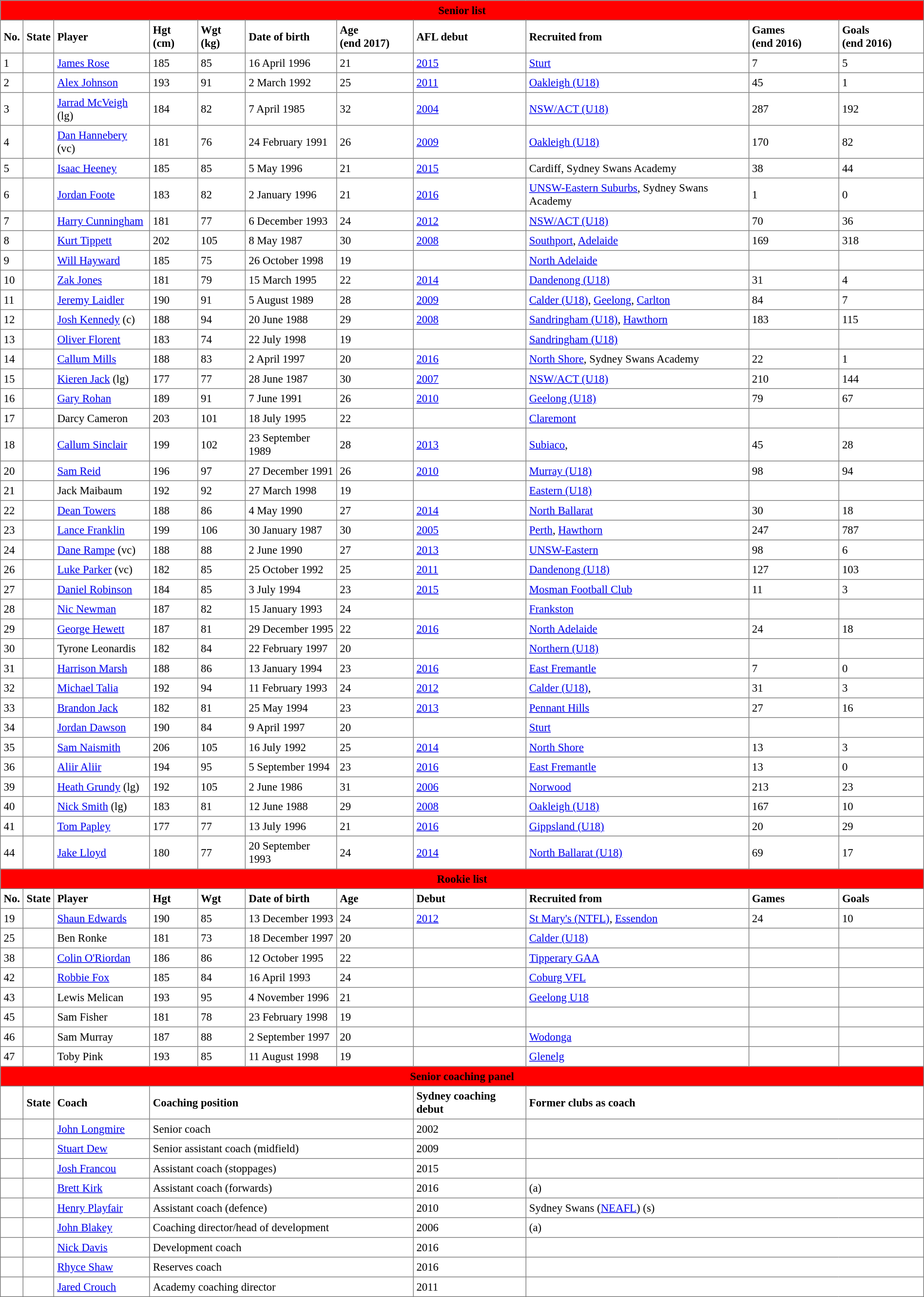<table border="1" cellpadding="4" cellspacing="0"  style="text-align:left; font-size:95%; border-collapse:collapse; width:100%;">
<tr style="background:#FF0000; text-align:center;">
<th colspan="11"><span>Senior list</span></th>
</tr>
<tr>
<th>No.</th>
<th>State</th>
<th>Player</th>
<th>Hgt (cm)</th>
<th>Wgt (kg)</th>
<th>Date of birth</th>
<th>Age (end 2017)</th>
<th>AFL debut</th>
<th>Recruited from</th>
<th>Games (end 2016)</th>
<th>Goals (end 2016)</th>
</tr>
<tr>
<td>1</td>
<td></td>
<td><a href='#'>James Rose</a></td>
<td>185</td>
<td>85</td>
<td>16 April 1996</td>
<td>21</td>
<td><a href='#'>2015</a></td>
<td><a href='#'>Sturt</a></td>
<td>7</td>
<td>5</td>
</tr>
<tr>
<td>2</td>
<td></td>
<td><a href='#'>Alex Johnson</a></td>
<td>193</td>
<td>91</td>
<td>2 March 1992</td>
<td>25</td>
<td><a href='#'>2011</a></td>
<td><a href='#'>Oakleigh (U18)</a></td>
<td>45</td>
<td>1</td>
</tr>
<tr>
<td>3</td>
<td></td>
<td><a href='#'>Jarrad McVeigh</a> (lg)</td>
<td>184</td>
<td>82</td>
<td>7 April 1985</td>
<td>32</td>
<td><a href='#'>2004</a></td>
<td><a href='#'>NSW/ACT (U18)</a></td>
<td>287</td>
<td>192</td>
</tr>
<tr>
<td>4</td>
<td></td>
<td><a href='#'>Dan Hannebery</a> (vc)</td>
<td>181</td>
<td>76</td>
<td>24 February 1991</td>
<td>26</td>
<td><a href='#'>2009</a></td>
<td><a href='#'>Oakleigh (U18)</a></td>
<td>170</td>
<td>82</td>
</tr>
<tr>
<td>5</td>
<td></td>
<td><a href='#'>Isaac Heeney</a></td>
<td>185</td>
<td>85</td>
<td>5 May 1996</td>
<td>21</td>
<td><a href='#'>2015</a></td>
<td>Cardiff, Sydney Swans Academy</td>
<td>38</td>
<td>44</td>
</tr>
<tr>
<td>6</td>
<td></td>
<td><a href='#'>Jordan Foote</a></td>
<td>183</td>
<td>82</td>
<td>2 January 1996</td>
<td>21</td>
<td><a href='#'>2016</a></td>
<td><a href='#'>UNSW-Eastern Suburbs</a>, Sydney Swans Academy</td>
<td>1</td>
<td>0</td>
</tr>
<tr>
<td>7</td>
<td></td>
<td><a href='#'>Harry Cunningham</a></td>
<td>181</td>
<td>77</td>
<td>6 December 1993</td>
<td>24</td>
<td><a href='#'>2012</a></td>
<td><a href='#'>NSW/ACT (U18)</a></td>
<td>70</td>
<td>36</td>
</tr>
<tr>
<td>8</td>
<td></td>
<td><a href='#'>Kurt Tippett</a></td>
<td>202</td>
<td>105</td>
<td>8 May 1987</td>
<td>30</td>
<td><a href='#'>2008</a></td>
<td><a href='#'>Southport</a>, <a href='#'>Adelaide</a></td>
<td>169</td>
<td>318</td>
</tr>
<tr>
<td>9</td>
<td></td>
<td><a href='#'>Will Hayward</a></td>
<td>185</td>
<td>75</td>
<td>26 October 1998</td>
<td>19</td>
<td></td>
<td><a href='#'>North Adelaide</a></td>
<td></td>
<td></td>
</tr>
<tr>
<td>10</td>
<td></td>
<td><a href='#'>Zak Jones</a></td>
<td>181</td>
<td>79</td>
<td>15 March 1995</td>
<td>22</td>
<td><a href='#'>2014</a></td>
<td><a href='#'>Dandenong (U18)</a></td>
<td>31</td>
<td>4</td>
</tr>
<tr>
<td>11</td>
<td></td>
<td><a href='#'>Jeremy Laidler</a></td>
<td>190</td>
<td>91</td>
<td>5 August 1989</td>
<td>28</td>
<td><a href='#'>2009</a></td>
<td><a href='#'>Calder (U18)</a>, <a href='#'>Geelong</a>, <a href='#'>Carlton</a></td>
<td>84</td>
<td>7</td>
</tr>
<tr>
<td>12</td>
<td></td>
<td><a href='#'>Josh Kennedy</a> (c)</td>
<td>188</td>
<td>94</td>
<td>20 June 1988</td>
<td>29</td>
<td><a href='#'>2008</a></td>
<td><a href='#'>Sandringham (U18)</a>, <a href='#'>Hawthorn</a></td>
<td>183</td>
<td>115</td>
</tr>
<tr>
<td>13</td>
<td></td>
<td><a href='#'>Oliver Florent</a></td>
<td>183</td>
<td>74</td>
<td>22 July 1998</td>
<td>19</td>
<td></td>
<td><a href='#'>Sandringham (U18)</a></td>
<td></td>
<td></td>
</tr>
<tr>
<td>14</td>
<td></td>
<td><a href='#'>Callum Mills</a></td>
<td>188</td>
<td>83</td>
<td>2 April 1997</td>
<td>20</td>
<td><a href='#'>2016</a></td>
<td><a href='#'>North Shore</a>, Sydney Swans Academy</td>
<td>22</td>
<td>1</td>
</tr>
<tr>
<td>15</td>
<td></td>
<td><a href='#'>Kieren Jack</a> (lg)</td>
<td>177</td>
<td>77</td>
<td>28 June 1987</td>
<td>30</td>
<td><a href='#'>2007</a></td>
<td><a href='#'>NSW/ACT (U18)</a></td>
<td>210</td>
<td>144</td>
</tr>
<tr>
<td>16</td>
<td></td>
<td><a href='#'>Gary Rohan</a></td>
<td>189</td>
<td>91</td>
<td>7 June 1991</td>
<td>26</td>
<td><a href='#'>2010</a></td>
<td><a href='#'>Geelong (U18)</a></td>
<td>79</td>
<td>67</td>
</tr>
<tr>
<td>17</td>
<td></td>
<td>Darcy Cameron</td>
<td>203</td>
<td>101</td>
<td>18 July 1995</td>
<td>22</td>
<td></td>
<td><a href='#'>Claremont</a></td>
<td></td>
<td></td>
</tr>
<tr>
<td>18</td>
<td></td>
<td><a href='#'>Callum Sinclair</a></td>
<td>199</td>
<td>102</td>
<td>23 September 1989</td>
<td>28</td>
<td><a href='#'>2013</a></td>
<td><a href='#'>Subiaco</a>, </td>
<td>45</td>
<td>28</td>
</tr>
<tr>
<td>20</td>
<td></td>
<td><a href='#'>Sam Reid</a></td>
<td>196</td>
<td>97</td>
<td>27 December 1991</td>
<td>26</td>
<td><a href='#'>2010</a></td>
<td><a href='#'>Murray (U18)</a></td>
<td>98</td>
<td>94</td>
</tr>
<tr>
<td>21</td>
<td></td>
<td>Jack Maibaum</td>
<td>192</td>
<td>92</td>
<td>27 March 1998</td>
<td>19</td>
<td></td>
<td><a href='#'>Eastern (U18)</a></td>
<td></td>
<td></td>
</tr>
<tr>
<td>22</td>
<td></td>
<td><a href='#'>Dean Towers</a></td>
<td>188</td>
<td>86</td>
<td>4 May 1990</td>
<td>27</td>
<td><a href='#'>2014</a></td>
<td><a href='#'>North Ballarat</a></td>
<td>30</td>
<td>18</td>
</tr>
<tr>
<td>23</td>
<td></td>
<td><a href='#'>Lance Franklin</a></td>
<td>199</td>
<td>106</td>
<td>30 January 1987</td>
<td>30</td>
<td><a href='#'>2005</a></td>
<td><a href='#'>Perth</a>, <a href='#'>Hawthorn</a></td>
<td>247</td>
<td>787</td>
</tr>
<tr>
<td>24</td>
<td></td>
<td><a href='#'>Dane Rampe</a> (vc)</td>
<td>188</td>
<td>88</td>
<td>2 June 1990</td>
<td>27</td>
<td><a href='#'>2013</a></td>
<td><a href='#'>UNSW-Eastern</a></td>
<td>98</td>
<td>6</td>
</tr>
<tr>
<td>26</td>
<td></td>
<td><a href='#'>Luke Parker</a> (vc)</td>
<td>182</td>
<td>85</td>
<td>25 October 1992</td>
<td>25</td>
<td><a href='#'>2011</a></td>
<td><a href='#'>Dandenong (U18)</a></td>
<td>127</td>
<td>103</td>
</tr>
<tr>
<td>27</td>
<td></td>
<td><a href='#'>Daniel Robinson</a></td>
<td>184</td>
<td>85</td>
<td>3 July 1994</td>
<td>23</td>
<td><a href='#'>2015</a></td>
<td><a href='#'>Mosman Football Club</a></td>
<td>11</td>
<td>3</td>
</tr>
<tr>
<td>28</td>
<td></td>
<td><a href='#'>Nic Newman</a></td>
<td>187</td>
<td>82</td>
<td>15 January 1993</td>
<td>24</td>
<td></td>
<td><a href='#'>Frankston</a></td>
<td></td>
<td></td>
</tr>
<tr>
<td>29</td>
<td></td>
<td><a href='#'>George Hewett</a></td>
<td>187</td>
<td>81</td>
<td>29 December 1995</td>
<td>22</td>
<td><a href='#'>2016</a></td>
<td><a href='#'>North Adelaide</a></td>
<td>24</td>
<td>18</td>
</tr>
<tr>
<td>30</td>
<td></td>
<td>Tyrone Leonardis</td>
<td>182</td>
<td>84</td>
<td>22 February 1997</td>
<td>20</td>
<td></td>
<td><a href='#'>Northern (U18)</a></td>
<td></td>
<td></td>
</tr>
<tr>
<td>31</td>
<td></td>
<td><a href='#'>Harrison Marsh</a></td>
<td>188</td>
<td>86</td>
<td>13 January 1994</td>
<td>23</td>
<td><a href='#'>2016</a></td>
<td><a href='#'>East Fremantle</a></td>
<td>7</td>
<td>0</td>
</tr>
<tr>
<td>32</td>
<td></td>
<td><a href='#'>Michael Talia</a></td>
<td>192</td>
<td>94</td>
<td>11 February 1993</td>
<td>24</td>
<td><a href='#'>2012</a></td>
<td><a href='#'>Calder (U18)</a>, </td>
<td>31</td>
<td>3</td>
</tr>
<tr>
<td>33</td>
<td></td>
<td><a href='#'>Brandon Jack</a></td>
<td>182</td>
<td>81</td>
<td>25 May 1994</td>
<td>23</td>
<td><a href='#'>2013</a></td>
<td><a href='#'>Pennant Hills</a></td>
<td>27</td>
<td>16</td>
</tr>
<tr>
<td>34</td>
<td></td>
<td><a href='#'>Jordan Dawson</a></td>
<td>190</td>
<td>84</td>
<td>9 April 1997</td>
<td>20</td>
<td></td>
<td><a href='#'>Sturt</a></td>
<td></td>
<td></td>
</tr>
<tr>
<td>35</td>
<td></td>
<td><a href='#'>Sam Naismith</a></td>
<td>206</td>
<td>105</td>
<td>16 July 1992</td>
<td>25</td>
<td><a href='#'>2014</a></td>
<td><a href='#'>North Shore</a></td>
<td>13</td>
<td>3</td>
</tr>
<tr>
<td>36</td>
<td></td>
<td><a href='#'>Aliir Aliir</a></td>
<td>194</td>
<td>95</td>
<td>5 September 1994</td>
<td>23</td>
<td><a href='#'>2016</a></td>
<td><a href='#'>East Fremantle</a></td>
<td>13</td>
<td>0</td>
</tr>
<tr>
<td>39</td>
<td></td>
<td><a href='#'>Heath Grundy</a> (lg)</td>
<td>192</td>
<td>105</td>
<td>2 June 1986</td>
<td>31</td>
<td><a href='#'>2006</a></td>
<td><a href='#'>Norwood</a></td>
<td>213</td>
<td>23</td>
</tr>
<tr>
<td>40</td>
<td></td>
<td><a href='#'>Nick Smith</a> (lg)</td>
<td>183</td>
<td>81</td>
<td>12 June 1988</td>
<td>29</td>
<td><a href='#'>2008</a></td>
<td><a href='#'>Oakleigh (U18)</a></td>
<td>167</td>
<td>10</td>
</tr>
<tr>
<td>41</td>
<td></td>
<td><a href='#'>Tom Papley</a></td>
<td>177</td>
<td>77</td>
<td>13 July 1996</td>
<td>21</td>
<td><a href='#'>2016</a></td>
<td><a href='#'>Gippsland (U18)</a></td>
<td>20</td>
<td>29</td>
</tr>
<tr>
<td>44</td>
<td></td>
<td><a href='#'>Jake Lloyd</a></td>
<td>180</td>
<td>77</td>
<td>20 September 1993</td>
<td>24</td>
<td><a href='#'>2014</a></td>
<td><a href='#'>North Ballarat (U18)</a></td>
<td>69</td>
<td>17</td>
</tr>
<tr>
<th colspan="11" style="background:#FF0000; text-align:center;"><span>Rookie list</span></th>
</tr>
<tr>
<th>No.</th>
<th>State</th>
<th>Player</th>
<th>Hgt</th>
<th>Wgt</th>
<th>Date of birth</th>
<th>Age</th>
<th>Debut</th>
<th>Recruited from</th>
<th>Games</th>
<th>Goals</th>
</tr>
<tr>
<td>19</td>
<td></td>
<td><a href='#'>Shaun Edwards</a></td>
<td>190</td>
<td>85</td>
<td>13 December 1993</td>
<td>24</td>
<td><a href='#'>2012</a></td>
<td><a href='#'>St Mary's (NTFL)</a>, <a href='#'>Essendon</a></td>
<td>24</td>
<td>10</td>
</tr>
<tr>
<td>25</td>
<td></td>
<td>Ben Ronke</td>
<td>181</td>
<td>73</td>
<td>18 December 1997</td>
<td>20</td>
<td></td>
<td><a href='#'>Calder (U18)</a></td>
<td></td>
<td></td>
</tr>
<tr>
<td>38</td>
<td></td>
<td><a href='#'>Colin O'Riordan</a></td>
<td>186</td>
<td>86</td>
<td>12 October 1995</td>
<td>22</td>
<td></td>
<td><a href='#'>Tipperary GAA</a></td>
<td></td>
<td></td>
</tr>
<tr>
<td>42</td>
<td></td>
<td><a href='#'>Robbie Fox</a></td>
<td>185</td>
<td>84</td>
<td>16 April 1993</td>
<td>24</td>
<td></td>
<td><a href='#'>Coburg VFL</a></td>
<td></td>
<td></td>
</tr>
<tr>
<td>43</td>
<td></td>
<td>Lewis Melican</td>
<td>193</td>
<td>95</td>
<td>4 November 1996</td>
<td>21</td>
<td></td>
<td><a href='#'>Geelong U18</a></td>
<td></td>
<td></td>
</tr>
<tr>
<td>45</td>
<td></td>
<td>Sam Fisher</td>
<td>181</td>
<td>78</td>
<td>23 February 1998</td>
<td>19</td>
<td></td>
<td></td>
<td></td>
<td></td>
</tr>
<tr>
<td>46</td>
<td></td>
<td>Sam Murray</td>
<td>187</td>
<td>88</td>
<td>2 September 1997</td>
<td>20</td>
<td></td>
<td><a href='#'>Wodonga</a></td>
<td></td>
<td></td>
</tr>
<tr>
<td>47</td>
<td></td>
<td>Toby Pink</td>
<td>193</td>
<td>85</td>
<td>11 August 1998</td>
<td>19</td>
<td></td>
<td><a href='#'>Glenelg</a></td>
<td></td>
<td></td>
</tr>
<tr>
<th colspan="11" style="background:#FF0000; text-align:center;"><span>Senior coaching panel</span></th>
</tr>
<tr>
<th></th>
<th>State</th>
<th>Coach</th>
<th colspan="4">Coaching position</th>
<th>Sydney coaching debut</th>
<th colspan="3">Former clubs as coach</th>
</tr>
<tr>
<td></td>
<td></td>
<td><a href='#'>John Longmire</a></td>
<td colspan="4">Senior coach</td>
<td>2002</td>
<td colspan="3"></td>
</tr>
<tr>
<td></td>
<td></td>
<td><a href='#'>Stuart Dew</a></td>
<td colspan="4">Senior assistant coach (midfield)</td>
<td>2009</td>
<td colspan="3"></td>
</tr>
<tr>
<td></td>
<td></td>
<td><a href='#'>Josh Francou</a></td>
<td colspan="4">Assistant coach (stoppages)</td>
<td>2015</td>
<td colspan="3"></td>
</tr>
<tr>
<td></td>
<td></td>
<td><a href='#'>Brett Kirk</a></td>
<td colspan="4">Assistant coach (forwards)</td>
<td>2016</td>
<td colspan="3"> (a)</td>
</tr>
<tr>
<td></td>
<td></td>
<td><a href='#'>Henry Playfair</a></td>
<td colspan="4">Assistant coach (defence)</td>
<td>2010</td>
<td colspan="3">Sydney Swans (<a href='#'>NEAFL</a>) (s)</td>
</tr>
<tr>
<td></td>
<td></td>
<td><a href='#'>John Blakey</a></td>
<td colspan="4">Coaching director/head of development</td>
<td>2006</td>
<td colspan="3"> (a)</td>
</tr>
<tr>
<td></td>
<td></td>
<td><a href='#'>Nick Davis</a></td>
<td colspan="4">Development coach</td>
<td>2016</td>
<td colspan="3"></td>
</tr>
<tr>
<td></td>
<td></td>
<td><a href='#'>Rhyce Shaw</a></td>
<td colspan="4">Reserves coach</td>
<td>2016</td>
<td colspan="3"></td>
</tr>
<tr>
<td></td>
<td></td>
<td><a href='#'>Jared Crouch</a></td>
<td colspan="4">Academy coaching director</td>
<td>2011</td>
<td colspan="3"></td>
</tr>
</table>
